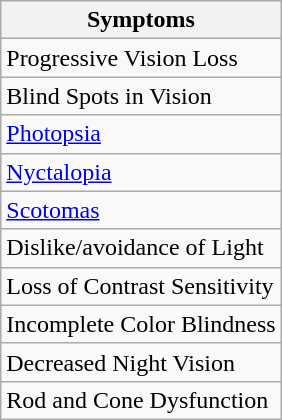<table class="wikitable">
<tr>
<th>Symptoms</th>
</tr>
<tr>
<td>Progressive Vision Loss</td>
</tr>
<tr>
<td>Blind Spots in Vision</td>
</tr>
<tr>
<td><a href='#'>Photopsia</a></td>
</tr>
<tr>
<td><a href='#'>Nyctalopia</a></td>
</tr>
<tr>
<td><a href='#'>Scotomas</a></td>
</tr>
<tr>
<td>Dislike/avoidance of Light</td>
</tr>
<tr>
<td>Loss of Contrast Sensitivity</td>
</tr>
<tr>
<td>Incomplete Color Blindness</td>
</tr>
<tr>
<td>Decreased Night Vision</td>
</tr>
<tr>
<td>Rod and Cone Dysfunction</td>
</tr>
</table>
